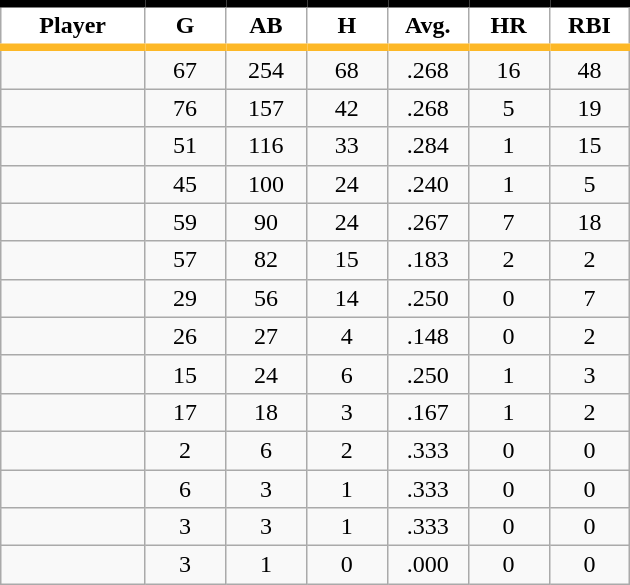<table class="wikitable sortable">
<tr>
<th style="background:#FFFFFF; border-top:#000000 5px solid; border-bottom:#FDB827 5px solid;" width="16%">Player</th>
<th style="background:#FFFFFF; border-top:#000000 5px solid; border-bottom:#FDB827 5px solid;" width="9%">G</th>
<th style="background:#FFFFFF; border-top:#000000 5px solid; border-bottom:#FDB827 5px solid;" width="9%">AB</th>
<th style="background:#FFFFFF; border-top:#000000 5px solid; border-bottom:#FDB827 5px solid;" width="9%">H</th>
<th style="background:#FFFFFF; border-top:#000000 5px solid; border-bottom:#FDB827 5px solid;" width="9%">Avg.</th>
<th style="background:#FFFFFF; border-top:#000000 5px solid; border-bottom:#FDB827 5px solid;" width="9%">HR</th>
<th style="background:#FFFFFF; border-top:#000000 5px solid; border-bottom:#FDB827 5px solid;" width="9%">RBI</th>
</tr>
<tr align="center">
<td></td>
<td>67</td>
<td>254</td>
<td>68</td>
<td>.268</td>
<td>16</td>
<td>48</td>
</tr>
<tr align="center">
<td></td>
<td>76</td>
<td>157</td>
<td>42</td>
<td>.268</td>
<td>5</td>
<td>19</td>
</tr>
<tr align="center">
<td></td>
<td>51</td>
<td>116</td>
<td>33</td>
<td>.284</td>
<td>1</td>
<td>15</td>
</tr>
<tr align="center">
<td></td>
<td>45</td>
<td>100</td>
<td>24</td>
<td>.240</td>
<td>1</td>
<td>5</td>
</tr>
<tr align="center">
<td></td>
<td>59</td>
<td>90</td>
<td>24</td>
<td>.267</td>
<td>7</td>
<td>18</td>
</tr>
<tr align="center">
<td></td>
<td>57</td>
<td>82</td>
<td>15</td>
<td>.183</td>
<td>2</td>
<td>2</td>
</tr>
<tr align="center">
<td></td>
<td>29</td>
<td>56</td>
<td>14</td>
<td>.250</td>
<td>0</td>
<td>7</td>
</tr>
<tr align="center">
<td></td>
<td>26</td>
<td>27</td>
<td>4</td>
<td>.148</td>
<td>0</td>
<td>2</td>
</tr>
<tr align="center">
<td></td>
<td>15</td>
<td>24</td>
<td>6</td>
<td>.250</td>
<td>1</td>
<td>3</td>
</tr>
<tr align="center">
<td></td>
<td>17</td>
<td>18</td>
<td>3</td>
<td>.167</td>
<td>1</td>
<td>2</td>
</tr>
<tr align="center">
<td></td>
<td>2</td>
<td>6</td>
<td>2</td>
<td>.333</td>
<td>0</td>
<td>0</td>
</tr>
<tr align="center">
<td></td>
<td>6</td>
<td>3</td>
<td>1</td>
<td>.333</td>
<td>0</td>
<td>0</td>
</tr>
<tr align="center">
<td></td>
<td>3</td>
<td>3</td>
<td>1</td>
<td>.333</td>
<td>0</td>
<td>0</td>
</tr>
<tr align="center">
<td></td>
<td>3</td>
<td>1</td>
<td>0</td>
<td>.000</td>
<td>0</td>
<td>0</td>
</tr>
</table>
